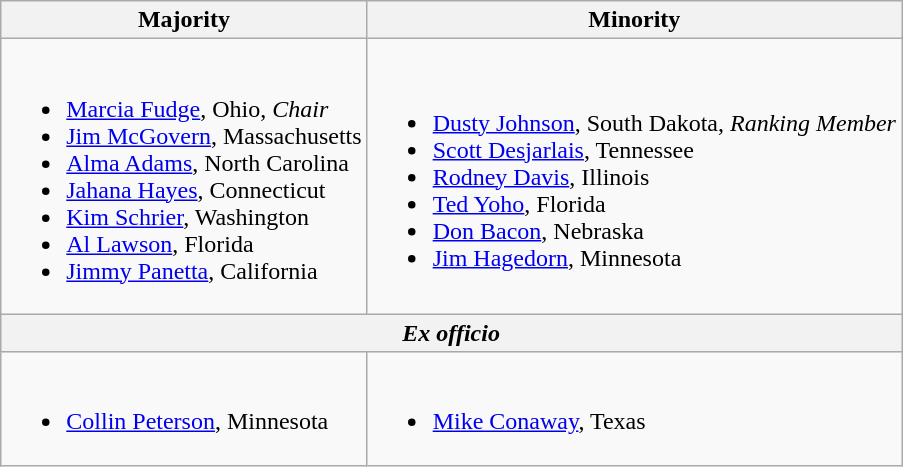<table class=wikitable>
<tr>
<th>Majority</th>
<th>Minority</th>
</tr>
<tr>
<td><br><ul><li><a href='#'>Marcia Fudge</a>, Ohio, <em>Chair</em></li><li><a href='#'>Jim McGovern</a>, Massachusetts</li><li><a href='#'>Alma Adams</a>, North Carolina</li><li><a href='#'>Jahana Hayes</a>, Connecticut</li><li><a href='#'>Kim Schrier</a>, Washington</li><li><a href='#'>Al Lawson</a>, Florida</li><li><a href='#'>Jimmy Panetta</a>, California</li></ul></td>
<td><br><ul><li><a href='#'>Dusty Johnson</a>, South Dakota, <em>Ranking Member</em></li><li><a href='#'>Scott Desjarlais</a>, Tennessee</li><li><a href='#'>Rodney Davis</a>, Illinois</li><li><a href='#'>Ted Yoho</a>, Florida</li><li><a href='#'>Don Bacon</a>, Nebraska</li><li><a href='#'>Jim Hagedorn</a>, Minnesota</li></ul></td>
</tr>
<tr>
<th colspan=2><em>Ex officio</em></th>
</tr>
<tr>
<td><br><ul><li><a href='#'>Collin Peterson</a>, Minnesota</li></ul></td>
<td><br><ul><li><a href='#'>Mike Conaway</a>, Texas</li></ul></td>
</tr>
</table>
